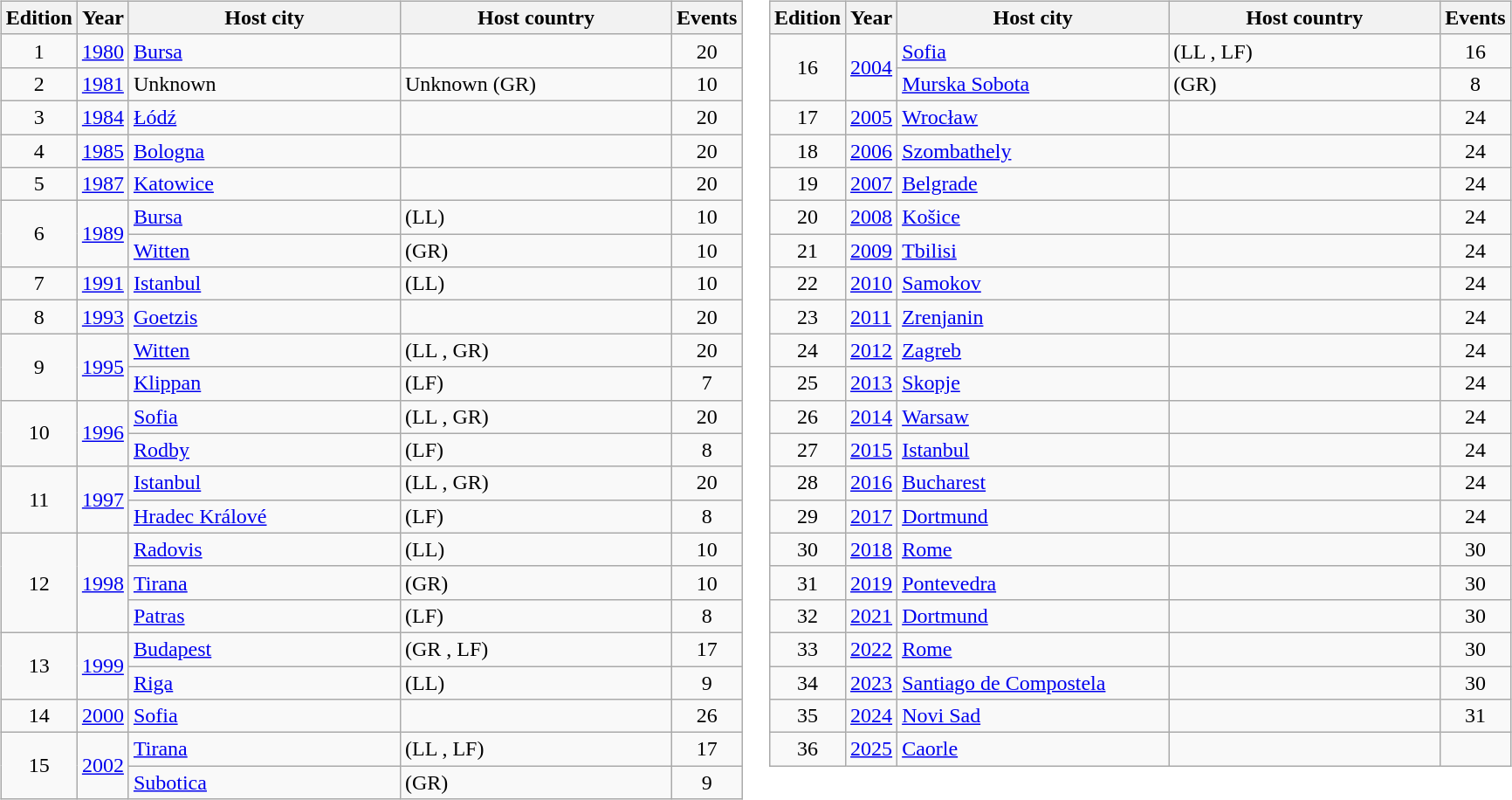<table>
<tr>
<td><br><table class="wikitable" style="text-align:left; font-size:100%">
<tr>
<th width=30>Edition</th>
<th width=30>Year</th>
<th width=200>Host city</th>
<th width=200>Host country</th>
<th width=30>Events</th>
</tr>
<tr>
<td align=center>1</td>
<td><a href='#'>1980</a></td>
<td><a href='#'>Bursa</a></td>
<td></td>
<td align=center>20</td>
</tr>
<tr>
<td align=center>2</td>
<td><a href='#'>1981</a></td>
<td>Unknown</td>
<td>Unknown (GR)</td>
<td align=center>10</td>
</tr>
<tr>
<td align=center>3</td>
<td><a href='#'>1984</a></td>
<td><a href='#'>Łódź</a></td>
<td></td>
<td align=center>20</td>
</tr>
<tr>
<td align=center>4</td>
<td><a href='#'>1985</a></td>
<td><a href='#'>Bologna</a></td>
<td></td>
<td align=center>20</td>
</tr>
<tr>
<td align=center>5</td>
<td><a href='#'>1987</a></td>
<td><a href='#'>Katowice</a></td>
<td></td>
<td align=center>20</td>
</tr>
<tr>
<td rowspan=2 align=center>6</td>
<td rowspan=2><a href='#'>1989</a></td>
<td><a href='#'>Bursa</a></td>
<td> (LL)</td>
<td align=center>10</td>
</tr>
<tr>
<td><a href='#'>Witten</a></td>
<td> (GR)</td>
<td align=center>10</td>
</tr>
<tr>
<td align=center>7</td>
<td><a href='#'>1991</a></td>
<td><a href='#'>Istanbul</a></td>
<td> (LL)</td>
<td align=center>10</td>
</tr>
<tr>
<td align=center>8</td>
<td><a href='#'>1993</a></td>
<td><a href='#'>Goetzis</a></td>
<td></td>
<td align=center>20</td>
</tr>
<tr>
<td rowspan=2 align=center>9</td>
<td rowspan=2><a href='#'>1995</a></td>
<td><a href='#'>Witten</a></td>
<td> (LL , GR)</td>
<td align=center>20</td>
</tr>
<tr>
<td><a href='#'>Klippan</a></td>
<td> (LF)</td>
<td align=center>7</td>
</tr>
<tr>
<td rowspan=2 align=center>10</td>
<td rowspan=2><a href='#'>1996</a></td>
<td><a href='#'>Sofia</a></td>
<td> (LL , GR)</td>
<td align=center>20</td>
</tr>
<tr>
<td><a href='#'>Rodby</a></td>
<td> (LF)</td>
<td align=center>8</td>
</tr>
<tr>
<td rowspan=2 align=center>11</td>
<td rowspan=2><a href='#'>1997</a></td>
<td><a href='#'>Istanbul</a></td>
<td> (LL , GR)</td>
<td align=center>20</td>
</tr>
<tr>
<td><a href='#'>Hradec Králové</a></td>
<td> (LF)</td>
<td align=center>8</td>
</tr>
<tr>
<td rowspan=3 align=center>12</td>
<td rowspan=3><a href='#'>1998</a></td>
<td><a href='#'>Radovis</a></td>
<td> (LL)</td>
<td align=center>10</td>
</tr>
<tr>
<td><a href='#'>Tirana</a></td>
<td> (GR)</td>
<td align=center>10</td>
</tr>
<tr>
<td><a href='#'>Patras</a></td>
<td> (LF)</td>
<td align=center>8</td>
</tr>
<tr>
<td rowspan=2 align=center>13</td>
<td rowspan=2><a href='#'>1999</a></td>
<td><a href='#'>Budapest</a></td>
<td> (GR , LF)</td>
<td align=center>17</td>
</tr>
<tr>
<td><a href='#'>Riga</a></td>
<td> (LL)</td>
<td align=center>9</td>
</tr>
<tr>
<td align=center>14</td>
<td><a href='#'>2000</a></td>
<td><a href='#'>Sofia</a></td>
<td></td>
<td align=center>26</td>
</tr>
<tr>
<td rowspan=2 align=center>15</td>
<td rowspan=2><a href='#'>2002</a></td>
<td><a href='#'>Tirana</a></td>
<td> (LL , LF)</td>
<td align=center>17</td>
</tr>
<tr>
<td><a href='#'>Subotica</a></td>
<td> (GR)</td>
<td align=center>9</td>
</tr>
</table>
</td>
<td valign=top><br><table class="wikitable" style="text-align:left; font-size:100%">
<tr>
<th width=30>Edition</th>
<th width=30>Year</th>
<th width=200>Host city</th>
<th width=200>Host country</th>
<th width=30>Events</th>
</tr>
<tr>
<td rowspan=2 align=center>16</td>
<td rowspan=2><a href='#'>2004</a></td>
<td><a href='#'>Sofia</a></td>
<td> (LL , LF)</td>
<td align=center>16</td>
</tr>
<tr>
<td><a href='#'>Murska Sobota</a></td>
<td> (GR)</td>
<td align=center>8</td>
</tr>
<tr>
<td align=center>17</td>
<td><a href='#'>2005</a></td>
<td><a href='#'>Wrocław</a></td>
<td></td>
<td align=center>24</td>
</tr>
<tr>
<td align=center>18</td>
<td><a href='#'>2006</a></td>
<td><a href='#'>Szombathely</a></td>
<td></td>
<td align=center>24</td>
</tr>
<tr>
<td align=center>19</td>
<td><a href='#'>2007</a></td>
<td><a href='#'>Belgrade</a></td>
<td></td>
<td align=center>24</td>
</tr>
<tr>
<td align=center>20</td>
<td><a href='#'>2008</a></td>
<td><a href='#'>Košice</a></td>
<td></td>
<td align=center>24</td>
</tr>
<tr>
<td align=center>21</td>
<td><a href='#'>2009</a></td>
<td><a href='#'>Tbilisi</a></td>
<td></td>
<td align=center>24</td>
</tr>
<tr>
<td align=center>22</td>
<td><a href='#'>2010</a></td>
<td><a href='#'>Samokov</a></td>
<td></td>
<td align=center>24</td>
</tr>
<tr>
<td align=center>23</td>
<td><a href='#'>2011</a></td>
<td><a href='#'>Zrenjanin</a></td>
<td></td>
<td align=center>24</td>
</tr>
<tr>
<td align=center>24</td>
<td><a href='#'>2012</a></td>
<td><a href='#'>Zagreb</a></td>
<td></td>
<td align=center>24</td>
</tr>
<tr>
<td align=center>25</td>
<td><a href='#'>2013</a></td>
<td><a href='#'>Skopje</a></td>
<td></td>
<td align=center>24</td>
</tr>
<tr>
<td align=center>26</td>
<td><a href='#'>2014</a></td>
<td><a href='#'>Warsaw</a></td>
<td></td>
<td align=center>24</td>
</tr>
<tr>
<td align=center>27</td>
<td><a href='#'>2015</a></td>
<td><a href='#'>Istanbul</a></td>
<td></td>
<td align=center>24</td>
</tr>
<tr>
<td align=center>28</td>
<td><a href='#'>2016</a></td>
<td><a href='#'>Bucharest</a></td>
<td></td>
<td align=center>24</td>
</tr>
<tr>
<td align=center>29</td>
<td><a href='#'>2017</a></td>
<td><a href='#'>Dortmund</a></td>
<td></td>
<td align=center>24</td>
</tr>
<tr>
<td align=center>30</td>
<td><a href='#'>2018</a></td>
<td><a href='#'>Rome</a></td>
<td></td>
<td align=center>30</td>
</tr>
<tr>
<td align=center>31</td>
<td><a href='#'>2019</a></td>
<td><a href='#'>Pontevedra</a></td>
<td></td>
<td align=center>30</td>
</tr>
<tr>
<td align=center>32</td>
<td><a href='#'>2021</a></td>
<td><a href='#'>Dortmund</a></td>
<td></td>
<td align=center>30</td>
</tr>
<tr>
<td align=center>33</td>
<td><a href='#'>2022</a></td>
<td><a href='#'>Rome</a></td>
<td></td>
<td align=center>30</td>
</tr>
<tr>
<td align=center>34</td>
<td><a href='#'>2023</a></td>
<td><a href='#'>Santiago de Compostela</a></td>
<td></td>
<td align=center>30</td>
</tr>
<tr>
<td align=center>35</td>
<td><a href='#'>2024</a></td>
<td><a href='#'>Novi Sad</a></td>
<td></td>
<td align=center>31</td>
</tr>
<tr>
<td align=center>36</td>
<td><a href='#'>2025</a></td>
<td><a href='#'>Caorle</a></td>
<td></td>
<td align=center></td>
</tr>
</table>
</td>
</tr>
</table>
